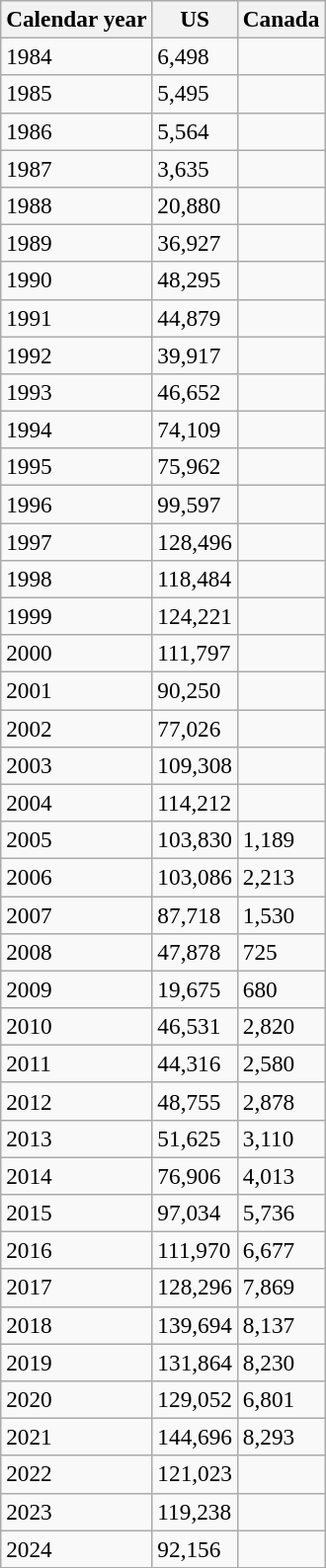<table class=wikitable style="font-size:97%">
<tr>
<th>Calendar year</th>
<th>US</th>
<th>Canada</th>
</tr>
<tr>
<td>1984</td>
<td>6,498</td>
<td></td>
</tr>
<tr>
<td>1985</td>
<td>5,495</td>
<td></td>
</tr>
<tr>
<td>1986</td>
<td>5,564</td>
<td></td>
</tr>
<tr>
<td>1987</td>
<td>3,635</td>
<td></td>
</tr>
<tr>
<td>1988</td>
<td>20,880</td>
<td></td>
</tr>
<tr>
<td>1989</td>
<td>36,927</td>
<td></td>
</tr>
<tr>
<td>1990</td>
<td>48,295</td>
<td></td>
</tr>
<tr>
<td>1991</td>
<td>44,879</td>
<td></td>
</tr>
<tr>
<td>1992</td>
<td>39,917</td>
<td></td>
</tr>
<tr>
<td>1993</td>
<td>46,652</td>
<td></td>
</tr>
<tr>
<td>1994</td>
<td>74,109</td>
<td></td>
</tr>
<tr>
<td>1995</td>
<td>75,962</td>
<td></td>
</tr>
<tr>
<td>1996</td>
<td>99,597</td>
<td></td>
</tr>
<tr>
<td>1997</td>
<td>128,496</td>
<td></td>
</tr>
<tr>
<td>1998</td>
<td>118,484</td>
<td></td>
</tr>
<tr>
<td>1999</td>
<td>124,221</td>
<td></td>
</tr>
<tr>
<td>2000</td>
<td>111,797</td>
<td></td>
</tr>
<tr>
<td>2001</td>
<td>90,250</td>
<td></td>
</tr>
<tr>
<td>2002</td>
<td>77,026</td>
<td></td>
</tr>
<tr>
<td>2003</td>
<td>109,308</td>
<td></td>
</tr>
<tr>
<td>2004</td>
<td>114,212</td>
<td></td>
</tr>
<tr>
<td>2005</td>
<td>103,830</td>
<td>1,189</td>
</tr>
<tr>
<td>2006</td>
<td>103,086</td>
<td>2,213</td>
</tr>
<tr>
<td>2007</td>
<td>87,718</td>
<td>1,530</td>
</tr>
<tr>
<td>2008</td>
<td>47,878</td>
<td>725</td>
</tr>
<tr>
<td>2009</td>
<td>19,675</td>
<td>680</td>
</tr>
<tr>
<td>2010</td>
<td>46,531</td>
<td>2,820</td>
</tr>
<tr>
<td>2011</td>
<td>44,316</td>
<td>2,580</td>
</tr>
<tr>
<td>2012</td>
<td>48,755</td>
<td>2,878</td>
</tr>
<tr>
<td>2013</td>
<td>51,625</td>
<td>3,110</td>
</tr>
<tr>
<td>2014</td>
<td>76,906</td>
<td>4,013</td>
</tr>
<tr>
<td>2015</td>
<td>97,034</td>
<td>5,736</td>
</tr>
<tr>
<td>2016</td>
<td>111,970</td>
<td>6,677</td>
</tr>
<tr>
<td>2017</td>
<td>128,296</td>
<td>7,869</td>
</tr>
<tr>
<td>2018</td>
<td>139,694</td>
<td>8,137</td>
</tr>
<tr>
<td>2019</td>
<td>131,864</td>
<td>8,230</td>
</tr>
<tr>
<td>2020</td>
<td>129,052</td>
<td>6,801</td>
</tr>
<tr>
<td>2021</td>
<td>144,696</td>
<td>8,293</td>
</tr>
<tr>
<td>2022</td>
<td>121,023</td>
<td></td>
</tr>
<tr>
<td>2023</td>
<td>119,238</td>
<td></td>
</tr>
<tr>
<td>2024</td>
<td>92,156</td>
<td></td>
</tr>
</table>
